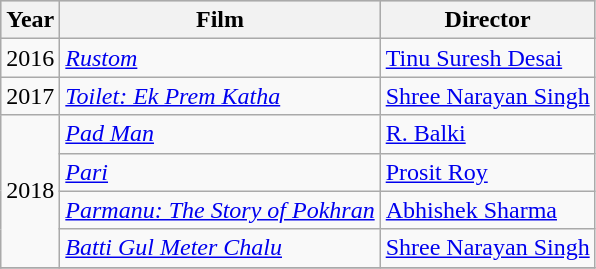<table class="wikitable">
<tr style="background:#ccc; text-align:center;">
<th>Year</th>
<th>Film</th>
<th>Director</th>
</tr>
<tr>
<td>2016</td>
<td><em><a href='#'>Rustom</a></em></td>
<td><a href='#'>Tinu Suresh Desai</a></td>
</tr>
<tr>
<td>2017</td>
<td><em><a href='#'>Toilet: Ek Prem Katha</a></em></td>
<td><a href='#'>Shree Narayan Singh</a></td>
</tr>
<tr>
<td rowspan="4">2018</td>
<td><em><a href='#'>Pad Man</a></em></td>
<td><a href='#'>R. Balki</a></td>
</tr>
<tr>
<td><em><a href='#'>Pari</a></em></td>
<td><a href='#'>Prosit Roy</a></td>
</tr>
<tr>
<td><em><a href='#'>Parmanu: The Story of Pokhran</a></em></td>
<td><a href='#'>Abhishek Sharma</a></td>
</tr>
<tr>
<td><em><a href='#'>Batti Gul Meter Chalu</a></em></td>
<td><a href='#'>Shree Narayan Singh</a></td>
</tr>
<tr>
</tr>
</table>
